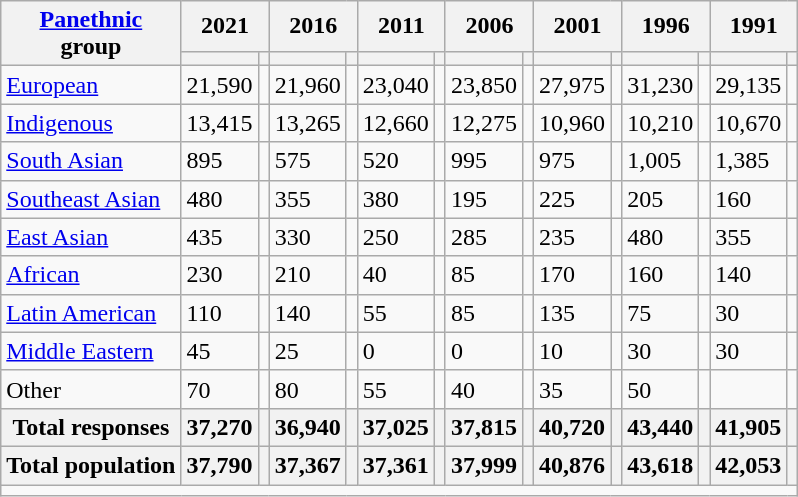<table class="wikitable sortable">
<tr>
<th rowspan="2"><a href='#'>Panethnic</a><br>group</th>
<th colspan="2">2021</th>
<th colspan="2">2016</th>
<th colspan="2">2011</th>
<th colspan="2">2006</th>
<th colspan="2">2001</th>
<th colspan="2">1996</th>
<th colspan="2">1991</th>
</tr>
<tr>
<th><a href='#'></a></th>
<th></th>
<th></th>
<th></th>
<th></th>
<th></th>
<th></th>
<th></th>
<th></th>
<th></th>
<th></th>
<th></th>
<th></th>
<th></th>
</tr>
<tr>
<td><a href='#'>European</a></td>
<td>21,590</td>
<td></td>
<td>21,960</td>
<td></td>
<td>23,040</td>
<td></td>
<td>23,850</td>
<td></td>
<td>27,975</td>
<td></td>
<td>31,230</td>
<td></td>
<td>29,135</td>
<td></td>
</tr>
<tr>
<td><a href='#'>Indigenous</a></td>
<td>13,415</td>
<td></td>
<td>13,265</td>
<td></td>
<td>12,660</td>
<td></td>
<td>12,275</td>
<td></td>
<td>10,960</td>
<td></td>
<td>10,210</td>
<td></td>
<td>10,670</td>
<td></td>
</tr>
<tr>
<td><a href='#'>South Asian</a></td>
<td>895</td>
<td></td>
<td>575</td>
<td></td>
<td>520</td>
<td></td>
<td>995</td>
<td></td>
<td>975</td>
<td></td>
<td>1,005</td>
<td></td>
<td>1,385</td>
<td></td>
</tr>
<tr>
<td><a href='#'>Southeast Asian</a></td>
<td>480</td>
<td></td>
<td>355</td>
<td></td>
<td>380</td>
<td></td>
<td>195</td>
<td></td>
<td>225</td>
<td></td>
<td>205</td>
<td></td>
<td>160</td>
<td></td>
</tr>
<tr>
<td><a href='#'>East Asian</a></td>
<td>435</td>
<td></td>
<td>330</td>
<td></td>
<td>250</td>
<td></td>
<td>285</td>
<td></td>
<td>235</td>
<td></td>
<td>480</td>
<td></td>
<td>355</td>
<td></td>
</tr>
<tr>
<td><a href='#'>African</a></td>
<td>230</td>
<td></td>
<td>210</td>
<td></td>
<td>40</td>
<td></td>
<td>85</td>
<td></td>
<td>170</td>
<td></td>
<td>160</td>
<td></td>
<td>140</td>
<td></td>
</tr>
<tr>
<td><a href='#'>Latin American</a></td>
<td>110</td>
<td></td>
<td>140</td>
<td></td>
<td>55</td>
<td></td>
<td>85</td>
<td></td>
<td>135</td>
<td></td>
<td>75</td>
<td></td>
<td>30</td>
<td></td>
</tr>
<tr>
<td><a href='#'>Middle Eastern</a></td>
<td>45</td>
<td></td>
<td>25</td>
<td></td>
<td>0</td>
<td></td>
<td>0</td>
<td></td>
<td>10</td>
<td></td>
<td>30</td>
<td></td>
<td>30</td>
<td></td>
</tr>
<tr>
<td>Other</td>
<td>70</td>
<td></td>
<td>80</td>
<td></td>
<td>55</td>
<td></td>
<td>40</td>
<td></td>
<td>35</td>
<td></td>
<td>50</td>
<td></td>
<td></td>
<td></td>
</tr>
<tr>
<th>Total responses</th>
<th>37,270</th>
<th></th>
<th>36,940</th>
<th></th>
<th>37,025</th>
<th></th>
<th>37,815</th>
<th></th>
<th>40,720</th>
<th></th>
<th>43,440</th>
<th></th>
<th>41,905</th>
<th></th>
</tr>
<tr>
<th>Total population</th>
<th>37,790</th>
<th></th>
<th>37,367</th>
<th></th>
<th>37,361</th>
<th></th>
<th>37,999</th>
<th></th>
<th>40,876</th>
<th></th>
<th>43,618</th>
<th></th>
<th>42,053</th>
<th></th>
</tr>
<tr class="sortbottom">
<td colspan="15"></td>
</tr>
</table>
